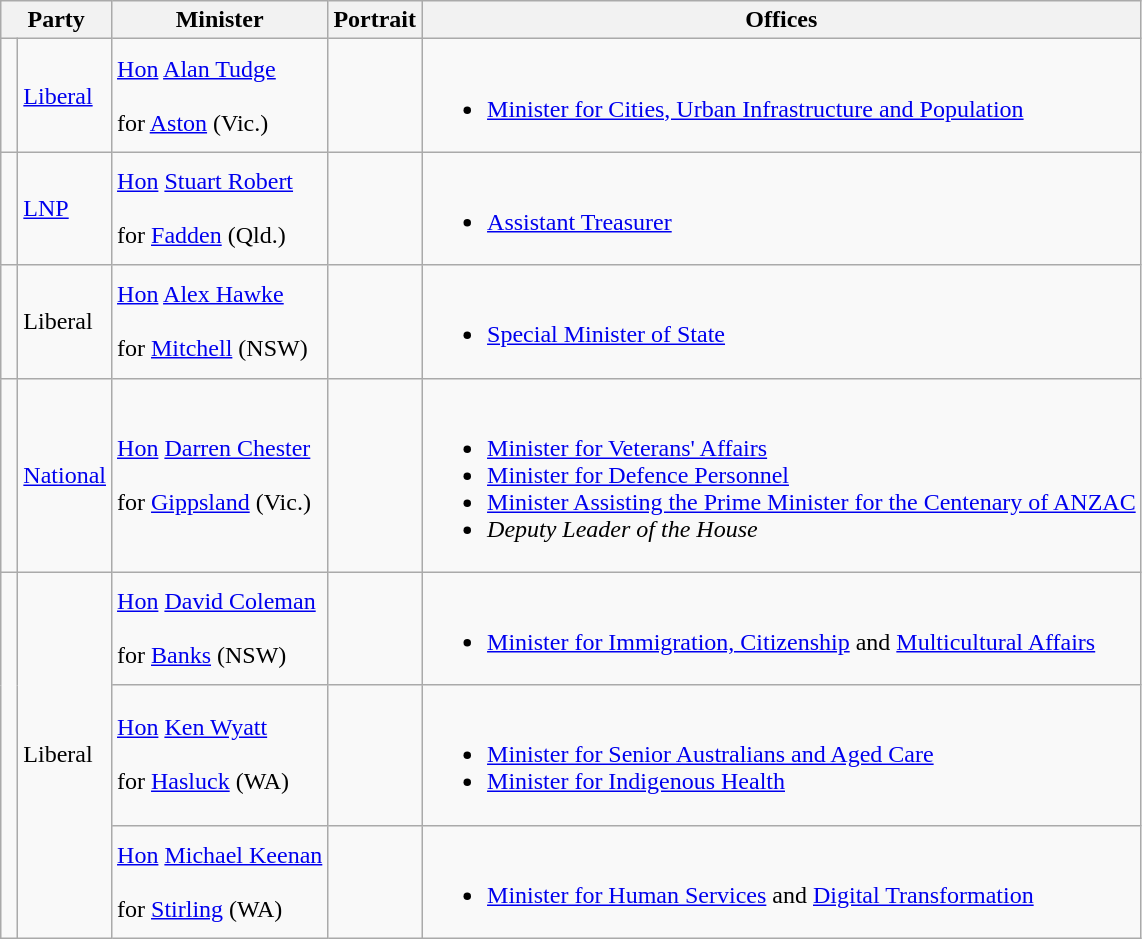<table class="wikitable sortable">
<tr>
<th colspan=2>Party</th>
<th>Minister</th>
<th>Portrait</th>
<th>Offices</th>
</tr>
<tr>
<td> </td>
<td><a href='#'>Liberal</a></td>
<td><a href='#'>Hon</a> <a href='#'>Alan Tudge</a><br><br> for <a href='#'>Aston</a> (Vic.)<br></td>
<td></td>
<td><br><ul><li><a href='#'>Minister for Cities, Urban Infrastructure and Population</a></li></ul></td>
</tr>
<tr>
<td> </td>
<td><a href='#'>LNP</a></td>
<td><a href='#'>Hon</a> <a href='#'>Stuart Robert</a><br><br> for <a href='#'>Fadden</a> (Qld.)<br></td>
<td></td>
<td><br><ul><li><a href='#'>Assistant Treasurer</a></li></ul></td>
</tr>
<tr>
<td> </td>
<td>Liberal</td>
<td><a href='#'>Hon</a> <a href='#'>Alex Hawke</a><br><br> for <a href='#'>Mitchell</a> (NSW)<br></td>
<td></td>
<td><br><ul><li><a href='#'>Special Minister of State</a></li></ul></td>
</tr>
<tr>
<td> </td>
<td><a href='#'>National</a></td>
<td><a href='#'>Hon</a> <a href='#'>Darren Chester</a><br><br> for <a href='#'>Gippsland</a> (Vic.)<br></td>
<td></td>
<td><br><ul><li><a href='#'>Minister for Veterans' Affairs</a></li><li><a href='#'>Minister for Defence Personnel</a></li><li><a href='#'>Minister Assisting the Prime Minister for the Centenary of ANZAC</a></li><li><em>Deputy Leader of the House</em></li></ul></td>
</tr>
<tr>
<td rowspan=3 > </td>
<td rowspan=3>Liberal</td>
<td><a href='#'>Hon</a> <a href='#'>David Coleman</a><br><br> for <a href='#'>Banks</a> (NSW)<br></td>
<td></td>
<td><br><ul><li><a href='#'>Minister for Immigration, Citizenship</a> and <a href='#'>Multicultural Affairs</a></li></ul></td>
</tr>
<tr>
<td><a href='#'>Hon</a> <a href='#'>Ken Wyatt</a><br><br> for <a href='#'>Hasluck</a> (WA)<br></td>
<td></td>
<td><br><ul><li><a href='#'>Minister for Senior Australians and Aged Care</a></li><li><a href='#'>Minister for Indigenous Health</a></li></ul></td>
</tr>
<tr>
<td><a href='#'>Hon</a> <a href='#'>Michael Keenan</a><br><br> for <a href='#'>Stirling</a> (WA)<br></td>
<td></td>
<td><br><ul><li><a href='#'>Minister for Human Services</a> and <a href='#'>Digital Transformation</a></li></ul></td>
</tr>
</table>
